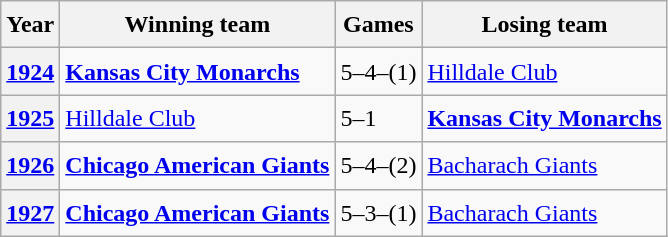<table class="wikitable sortable plainrowheaders" style="font-size:1.00em; line-height:1.5em;">
<tr>
<th scope="col">Year</th>
<th scope="col">Winning team</th>
<th scope="col" class="unsortable">Games</th>
<th scope="col">Losing team</th>
</tr>
<tr>
<th scope="row" style="text-align:center"><a href='#'>1924</a></th>
<td align="left" style="background:"><strong><a href='#'>Kansas City Monarchs</a></strong></td>
<td>5–4–(1)</td>
<td align="left" style="background:"><a href='#'>Hilldale Club</a></td>
</tr>
<tr>
<th scope="row" style="text-align:center"><a href='#'>1925</a></th>
<td align="left" style="background:"><a href='#'>Hilldale Club</a></td>
<td>5–1</td>
<td align="left" style="background:"><strong><a href='#'>Kansas City Monarchs</a></strong></td>
</tr>
<tr>
<th scope="row" style="text-align:center"><a href='#'>1926</a></th>
<td align="left" style="background:"><strong><a href='#'>Chicago American Giants</a></strong></td>
<td>5–4–(2)</td>
<td align="left" style="background:"><a href='#'>Bacharach Giants</a></td>
</tr>
<tr>
<th scope="row" style="text-align:center"><a href='#'>1927</a></th>
<td align="left" style="background:"><strong><a href='#'>Chicago American Giants</a></strong></td>
<td>5–3–(1)</td>
<td align="left" style="background:"><a href='#'>Bacharach Giants</a></td>
</tr>
</table>
